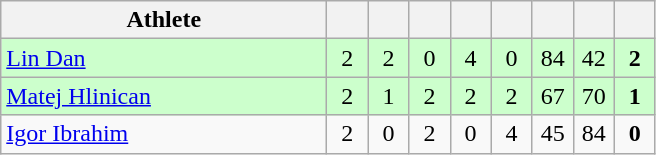<table class=wikitable style="text-align:center">
<tr>
<th width=210>Athlete</th>
<th width=20></th>
<th width=20></th>
<th width=20></th>
<th width=20></th>
<th width=20></th>
<th width=20></th>
<th width=20></th>
<th width=20></th>
</tr>
<tr bgcolor=ccffcc>
<td style="text-align:left"> <a href='#'>Lin Dan</a></td>
<td>2</td>
<td>2</td>
<td>0</td>
<td>4</td>
<td>0</td>
<td>84</td>
<td>42</td>
<td><strong>2</strong></td>
</tr>
<tr bgcolor=ccffcc>
<td style="text-align:left"> <a href='#'>Matej Hlinican</a></td>
<td>2</td>
<td>1</td>
<td>2</td>
<td>2</td>
<td>2</td>
<td>67</td>
<td>70</td>
<td><strong>1</strong></td>
</tr>
<tr>
<td style="text-align:left"> <a href='#'>Igor Ibrahim</a></td>
<td>2</td>
<td>0</td>
<td>2</td>
<td>0</td>
<td>4</td>
<td>45</td>
<td>84</td>
<td><strong>0</strong></td>
</tr>
</table>
